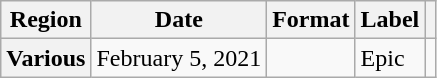<table class="wikitable plainrowheaders">
<tr>
<th scope="col">Region</th>
<th scope="col">Date</th>
<th scope="col">Format</th>
<th scope="col">Label</th>
<th scope="col"></th>
</tr>
<tr>
<th scope="row">Various</th>
<td>February 5, 2021</td>
<td></td>
<td>Epic</td>
<td></td>
</tr>
</table>
